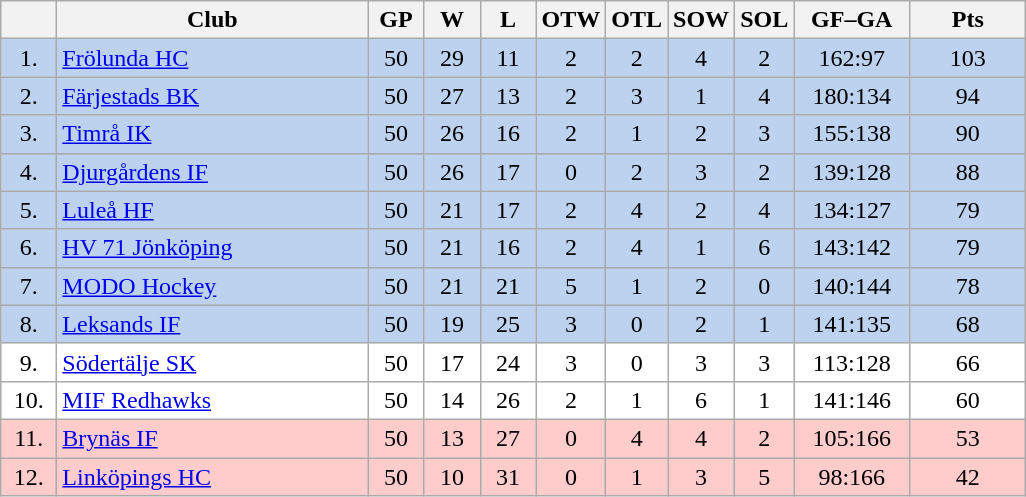<table class="wikitable">
<tr>
<th width="30"></th>
<th width="200">Club</th>
<th width="30">GP</th>
<th width="30">W</th>
<th width="30">L</th>
<th width="30">OTW</th>
<th width="30">OTL</th>
<th width="30">SOW</th>
<th width="30">SOL</th>
<th width="70">GF–GA</th>
<th width="70">Pts</th>
</tr>
<tr bgcolor="#BCD2EE" align="center">
<td>1.</td>
<td align="left"><a href='#'>Frölunda HC</a></td>
<td>50</td>
<td>29</td>
<td>11</td>
<td>2</td>
<td>2</td>
<td>4</td>
<td>2</td>
<td>162:97</td>
<td>103</td>
</tr>
<tr bgcolor="#BCD2EE" align="center">
<td>2.</td>
<td align="left"><a href='#'>Färjestads BK</a></td>
<td>50</td>
<td>27</td>
<td>13</td>
<td>2</td>
<td>3</td>
<td>1</td>
<td>4</td>
<td>180:134</td>
<td>94</td>
</tr>
<tr bgcolor="#BCD2EE" align="center">
<td>3.</td>
<td align="left"><a href='#'>Timrå IK</a></td>
<td>50</td>
<td>26</td>
<td>16</td>
<td>2</td>
<td>1</td>
<td>2</td>
<td>3</td>
<td>155:138</td>
<td>90</td>
</tr>
<tr bgcolor="#BCD2EE" align="center">
<td>4.</td>
<td align="left"><a href='#'>Djurgårdens IF</a></td>
<td>50</td>
<td>26</td>
<td>17</td>
<td>0</td>
<td>2</td>
<td>3</td>
<td>2</td>
<td>139:128</td>
<td>88</td>
</tr>
<tr bgcolor="#BCD2EE" align="center">
<td>5.</td>
<td align="left"><a href='#'>Luleå HF</a></td>
<td>50</td>
<td>21</td>
<td>17</td>
<td>2</td>
<td>4</td>
<td>2</td>
<td>4</td>
<td>134:127</td>
<td>79</td>
</tr>
<tr bgcolor="#BCD2EE" align="center">
<td>6.</td>
<td align="left"><a href='#'>HV 71 Jönköping</a></td>
<td>50</td>
<td>21</td>
<td>16</td>
<td>2</td>
<td>4</td>
<td>1</td>
<td>6</td>
<td>143:142</td>
<td>79</td>
</tr>
<tr bgcolor="#BCD2EE" align="center">
<td>7.</td>
<td align="left"><a href='#'>MODO Hockey</a></td>
<td>50</td>
<td>21</td>
<td>21</td>
<td>5</td>
<td>1</td>
<td>2</td>
<td>0</td>
<td>140:144</td>
<td>78</td>
</tr>
<tr bgcolor="#BCD2EE" align="center">
<td>8.</td>
<td align="left"><a href='#'>Leksands IF</a></td>
<td>50</td>
<td>19</td>
<td>25</td>
<td>3</td>
<td>0</td>
<td>2</td>
<td>1</td>
<td>141:135</td>
<td>68</td>
</tr>
<tr bgcolor="#FFFFFF" align="center">
<td>9.</td>
<td align="left"><a href='#'>Södertälje SK</a></td>
<td>50</td>
<td>17</td>
<td>24</td>
<td>3</td>
<td>0</td>
<td>3</td>
<td>3</td>
<td>113:128</td>
<td>66</td>
</tr>
<tr bgcolor="#FFFFFF" align="center">
<td>10.</td>
<td align="left"><a href='#'>MIF Redhawks</a></td>
<td>50</td>
<td>14</td>
<td>26</td>
<td>2</td>
<td>1</td>
<td>6</td>
<td>1</td>
<td>141:146</td>
<td>60</td>
</tr>
<tr bgcolor="#ffcccc" align="center">
<td>11.</td>
<td align="left"><a href='#'>Brynäs IF</a></td>
<td>50</td>
<td>13</td>
<td>27</td>
<td>0</td>
<td>4</td>
<td>4</td>
<td>2</td>
<td>105:166</td>
<td>53</td>
</tr>
<tr bgcolor="#ffcccc" align="center">
<td>12.</td>
<td align="left"><a href='#'>Linköpings HC</a></td>
<td>50</td>
<td>10</td>
<td>31</td>
<td>0</td>
<td>1</td>
<td>3</td>
<td>5</td>
<td>98:166</td>
<td>42</td>
</tr>
</table>
